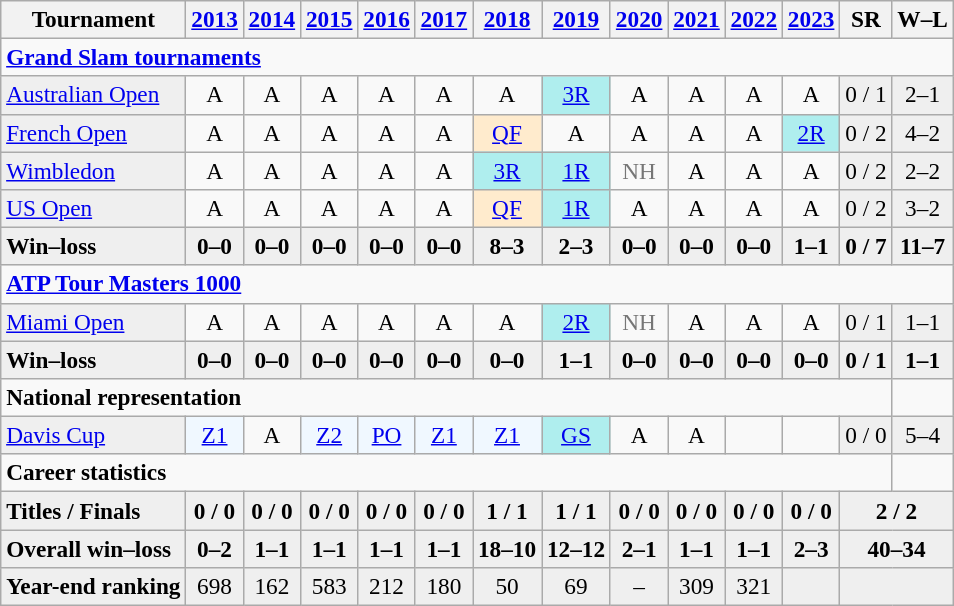<table class=wikitable style=text-align:center;font-size:97%>
<tr>
<th>Tournament</th>
<th><a href='#'>2013</a></th>
<th><a href='#'>2014</a></th>
<th><a href='#'>2015</a></th>
<th><a href='#'>2016</a></th>
<th><a href='#'>2017</a></th>
<th><a href='#'>2018</a></th>
<th><a href='#'>2019</a></th>
<th><a href='#'>2020</a></th>
<th><a href='#'>2021</a></th>
<th><a href='#'>2022</a></th>
<th><a href='#'>2023</a></th>
<th>SR</th>
<th>W–L</th>
</tr>
<tr>
<td colspan="14" align="left"><strong><a href='#'>Grand Slam tournaments</a></strong></td>
</tr>
<tr>
<td align=left bgcolor=efefef><a href='#'>Australian Open</a></td>
<td>A</td>
<td>A</td>
<td>A</td>
<td>A</td>
<td>A</td>
<td>A</td>
<td bgcolor=afeeee><a href='#'>3R</a></td>
<td>A</td>
<td>A</td>
<td>A</td>
<td>A</td>
<td bgcolor=efefef>0 / 1</td>
<td bgcolor=efefef>2–1</td>
</tr>
<tr>
<td align=left bgcolor=efefef><a href='#'>French Open</a></td>
<td>A</td>
<td>A</td>
<td>A</td>
<td>A</td>
<td>A</td>
<td bgcolor=ffebcd><a href='#'>QF</a></td>
<td>A</td>
<td>A</td>
<td>A</td>
<td>A</td>
<td bgcolor=afeeee><a href='#'>2R</a></td>
<td bgcolor=efefef>0 / 2</td>
<td bgcolor=efefef>4–2</td>
</tr>
<tr>
<td align=left bgcolor=efefef><a href='#'>Wimbledon</a></td>
<td>A</td>
<td>A</td>
<td>A</td>
<td>A</td>
<td>A</td>
<td bgcolor=afeeee><a href='#'>3R</a></td>
<td bgcolor=afeeee><a href='#'>1R</a></td>
<td style=color:#767676>NH</td>
<td>A</td>
<td>A</td>
<td>A</td>
<td bgcolor=efefef>0 / 2</td>
<td bgcolor=efefef>2–2</td>
</tr>
<tr>
<td align=left bgcolor=efefef><a href='#'>US Open</a></td>
<td>A</td>
<td>A</td>
<td>A</td>
<td>A</td>
<td>A</td>
<td bgcolor=ffebcd><a href='#'>QF</a></td>
<td bgcolor=afeeee><a href='#'>1R</a></td>
<td>A</td>
<td>A</td>
<td>A</td>
<td>A</td>
<td bgcolor=efefef>0 / 2</td>
<td bgcolor=efefef>3–2</td>
</tr>
<tr style=font-weight:bold;background:#efefef>
<td style=text-align:left>Win–loss</td>
<td>0–0</td>
<td>0–0</td>
<td>0–0</td>
<td>0–0</td>
<td>0–0</td>
<td>8–3</td>
<td>2–3</td>
<td>0–0</td>
<td>0–0</td>
<td>0–0</td>
<td>1–1</td>
<td>0 / 7</td>
<td>11–7</td>
</tr>
<tr>
<td colspan="14" align="left"><strong><a href='#'>ATP Tour Masters 1000</a></strong></td>
</tr>
<tr>
<td align=left bgcolor=efefef><a href='#'>Miami Open</a></td>
<td>A</td>
<td>A</td>
<td>A</td>
<td>A</td>
<td>A</td>
<td>A</td>
<td bgcolor=afeeee><a href='#'>2R</a></td>
<td style=color:#767676>NH</td>
<td>A</td>
<td>A</td>
<td>A</td>
<td bgcolor=efefef>0 / 1</td>
<td bgcolor=efefef>1–1</td>
</tr>
<tr style=font-weight:bold;background:#efefef>
<td style=text-align:left>Win–loss</td>
<td>0–0</td>
<td>0–0</td>
<td>0–0</td>
<td>0–0</td>
<td>0–0</td>
<td>0–0</td>
<td>1–1</td>
<td>0–0</td>
<td>0–0</td>
<td>0–0</td>
<td>0–0</td>
<td>0 / 1</td>
<td>1–1</td>
</tr>
<tr>
<td colspan="13" align="left"><strong>National representation</strong></td>
</tr>
<tr>
<td align=left bgcolor=efefef><a href='#'>Davis Cup</a></td>
<td bgcolor=f0f8ff><a href='#'>Z1</a></td>
<td>A</td>
<td bgcolor=f0f8ff><a href='#'>Z2</a></td>
<td bgcolor=f0f8ff><a href='#'>PO</a></td>
<td bgcolor=f0f8ff><a href='#'>Z1</a></td>
<td bgcolor=f0f8ff><a href='#'>Z1</a></td>
<td bgcolor=afeeee><a href='#'>GS</a></td>
<td>A</td>
<td>A</td>
<td></td>
<td></td>
<td bgcolor=efefef>0 / 0</td>
<td bgcolor=efefef>5–4</td>
</tr>
<tr>
<td colspan="13" align="left"><strong>Career statistics</strong></td>
</tr>
<tr style=font-weight:bold;background:#efefef>
<td style=text-align:left>Titles / Finals</td>
<td>0 / 0</td>
<td>0 / 0</td>
<td>0 / 0</td>
<td>0 / 0</td>
<td>0 / 0</td>
<td>1 / 1</td>
<td>1 / 1</td>
<td>0 / 0</td>
<td>0 / 0</td>
<td>0 / 0</td>
<td>0 / 0</td>
<td colspan=2>2 / 2</td>
</tr>
<tr style=font-weight:bold;background:#efefef>
<td style=text-align:left>Overall win–loss</td>
<td>0–2</td>
<td>1–1</td>
<td>1–1</td>
<td>1–1</td>
<td>1–1</td>
<td>18–10</td>
<td>12–12</td>
<td>2–1</td>
<td>1–1</td>
<td>1–1</td>
<td>2–3</td>
<td colspan=2>40–34</td>
</tr>
<tr bgcolor=efefef>
<td style=text-align:left><strong>Year-end ranking</strong></td>
<td>698</td>
<td>162</td>
<td>583</td>
<td>212</td>
<td>180</td>
<td>50</td>
<td>69</td>
<td>–</td>
<td>309</td>
<td>321</td>
<td></td>
<td colspan=2></td>
</tr>
</table>
